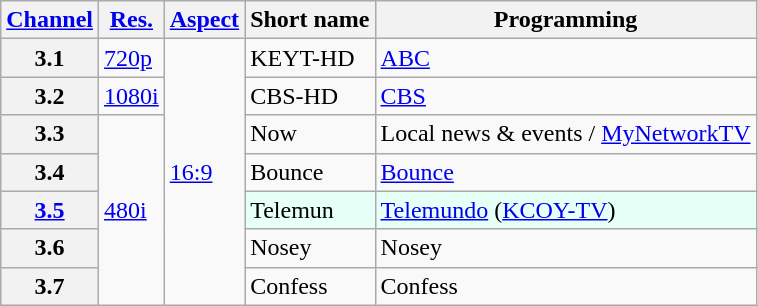<table class="wikitable">
<tr>
<th scope = "col"><a href='#'>Channel</a></th>
<th scope = "col"><a href='#'>Res.</a></th>
<th scope = "col"><a href='#'>Aspect</a></th>
<th scope = "col">Short name</th>
<th scope = "col">Programming</th>
</tr>
<tr>
<th scope = "row">3.1</th>
<td><a href='#'>720p</a></td>
<td rowspan=7><a href='#'>16:9</a></td>
<td>KEYT-HD</td>
<td><a href='#'>ABC</a></td>
</tr>
<tr>
<th scope = "row">3.2</th>
<td><a href='#'>1080i</a></td>
<td>CBS-HD</td>
<td><a href='#'>CBS</a></td>
</tr>
<tr>
<th scope = "row">3.3</th>
<td rowspan=5><a href='#'>480i</a></td>
<td>Now</td>
<td>Local news & events / <a href='#'>MyNetworkTV</a></td>
</tr>
<tr>
<th scope = "row">3.4</th>
<td>Bounce</td>
<td><a href='#'>Bounce</a></td>
</tr>
<tr style="background-color: #E6FFF7;">
<th scope = "row"><a href='#'>3.5</a></th>
<td>Telemun</td>
<td><a href='#'>Telemundo</a> (<a href='#'>KCOY-TV</a>)</td>
</tr>
<tr>
<th scope = "row">3.6</th>
<td>Nosey</td>
<td>Nosey</td>
</tr>
<tr>
<th scope = "row">3.7</th>
<td>Confess</td>
<td>Confess</td>
</tr>
</table>
